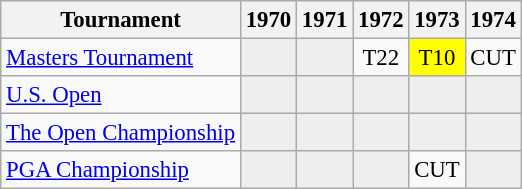<table class="wikitable" style="font-size:95%;text-align:center;">
<tr>
<th>Tournament</th>
<th>1970</th>
<th>1971</th>
<th>1972</th>
<th>1973</th>
<th>1974</th>
</tr>
<tr>
<td align=left><a href='#'>Masters Tournament</a></td>
<td style="background:#eeeeee;"></td>
<td style="background:#eeeeee;"></td>
<td>T22</td>
<td style="background:yellow;">T10</td>
<td>CUT</td>
</tr>
<tr>
<td align=left><a href='#'>U.S. Open</a></td>
<td style="background:#eeeeee;"></td>
<td style="background:#eeeeee;"></td>
<td style="background:#eeeeee;"></td>
<td style="background:#eeeeee;"></td>
<td style="background:#eeeeee;"></td>
</tr>
<tr>
<td align=left><a href='#'>The Open Championship</a></td>
<td style="background:#eeeeee;"></td>
<td style="background:#eeeeee;"></td>
<td style="background:#eeeeee;"></td>
<td style="background:#eeeeee;"></td>
<td style="background:#eeeeee;"></td>
</tr>
<tr>
<td align=left><a href='#'>PGA Championship</a></td>
<td style="background:#eeeeee;"></td>
<td style="background:#eeeeee;"></td>
<td style="background:#eeeeee;"></td>
<td>CUT</td>
<td style="background:#eeeeee;"></td>
</tr>
</table>
